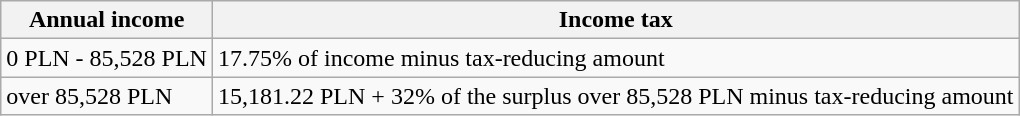<table class="wikitable">
<tr>
<th>Annual income</th>
<th>Income tax</th>
</tr>
<tr>
<td>0 PLN - 85,528 PLN</td>
<td>17.75% of income minus tax-reducing amount</td>
</tr>
<tr>
<td>over 85,528 PLN</td>
<td>15,181.22 PLN + 32% of the surplus over 85,528 PLN minus tax-reducing amount</td>
</tr>
</table>
